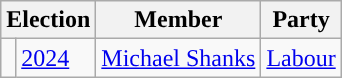<table class="wikitable">
<tr>
<th colspan="2">Election</th>
<th>Member</th>
<th>Party</th>
</tr>
<tr>
<td style="color:inherit;background-color: "></td>
<td><a href='#'>2024</a></td>
<td><a href='#'>Michael Shanks</a></td>
<td><a href='#'>Labour</a></td>
</tr>
</table>
